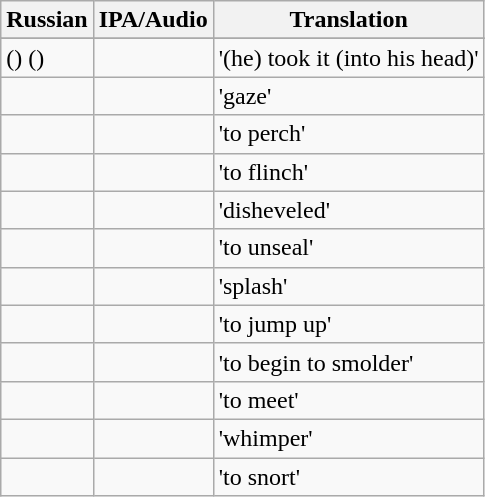<table class="wikitable">
<tr>
<th>Russian</th>
<th>IPA/Audio</th>
<th>Translation</th>
</tr>
<tr>
</tr>
<tr>
<td>()  ()</td>
<td></td>
<td>'(he) took it (into his head)'</td>
</tr>
<tr>
<td></td>
<td></td>
<td>'gaze'</td>
</tr>
<tr>
<td></td>
<td></td>
<td>'to perch'</td>
</tr>
<tr>
<td></td>
<td></td>
<td>'to flinch'</td>
</tr>
<tr>
<td></td>
<td></td>
<td>'disheveled'</td>
</tr>
<tr>
<td></td>
<td></td>
<td>'to unseal'</td>
</tr>
<tr>
<td></td>
<td></td>
<td>'splash'</td>
</tr>
<tr>
<td></td>
<td></td>
<td>'to jump up'</td>
</tr>
<tr>
<td></td>
<td></td>
<td>'to begin to smolder'</td>
</tr>
<tr>
<td></td>
<td></td>
<td>'to meet'</td>
</tr>
<tr>
<td></td>
<td></td>
<td>'whimper'</td>
</tr>
<tr>
<td></td>
<td></td>
<td>'to snort'</td>
</tr>
</table>
